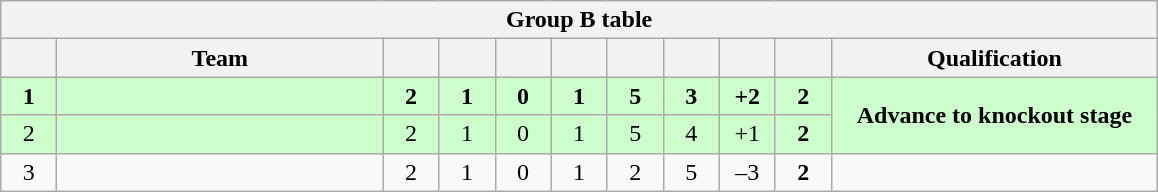<table class="wikitable" style="text-align: center;">
<tr>
<th colspan="11">Group B table</th>
</tr>
<tr>
<th width=30></th>
<th width="210">Team</th>
<th width=30></th>
<th width=30></th>
<th width=30></th>
<th width=30></th>
<th width=30></th>
<th width=30></th>
<th width=30></th>
<th width=30></th>
<th width=210>Qualification</th>
</tr>
<tr bgcolor=#ccffcc>
<td><strong>1</strong></td>
<td align="left"><strong></strong></td>
<td><strong>2</strong></td>
<td><strong>1</strong></td>
<td><strong>0</strong></td>
<td><strong>1</strong></td>
<td><strong>5</strong></td>
<td><strong>3</strong></td>
<td><strong>+2</strong></td>
<td><strong>2</strong></td>
<td rowspan="2"><strong>Advance to knockout stage</strong></td>
</tr>
<tr bgcolor=#ccffcc>
<td>2</td>
<td align="left"></td>
<td>2</td>
<td>1</td>
<td>0</td>
<td>1</td>
<td>5</td>
<td>4</td>
<td>+1</td>
<td><strong>2</strong></td>
</tr>
<tr>
<td>3</td>
<td align="left"></td>
<td>2</td>
<td>1</td>
<td>0</td>
<td>1</td>
<td>2</td>
<td>5</td>
<td>–3</td>
<td><strong>2</strong></td>
<td></td>
</tr>
</table>
